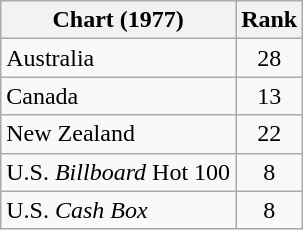<table class="wikitable sortable">
<tr>
<th>Chart (1977)</th>
<th>Rank</th>
</tr>
<tr>
<td>Australia</td>
<td style="text-align:center;">28</td>
</tr>
<tr>
<td>Canada</td>
<td style="text-align:center;">13</td>
</tr>
<tr>
<td>New Zealand</td>
<td style="text-align:center;">22</td>
</tr>
<tr>
<td>U.S. <em>Billboard</em> Hot 100</td>
<td style="text-align:center;">8</td>
</tr>
<tr>
<td>U.S. <em>Cash Box</em></td>
<td style="text-align:center;">8</td>
</tr>
</table>
